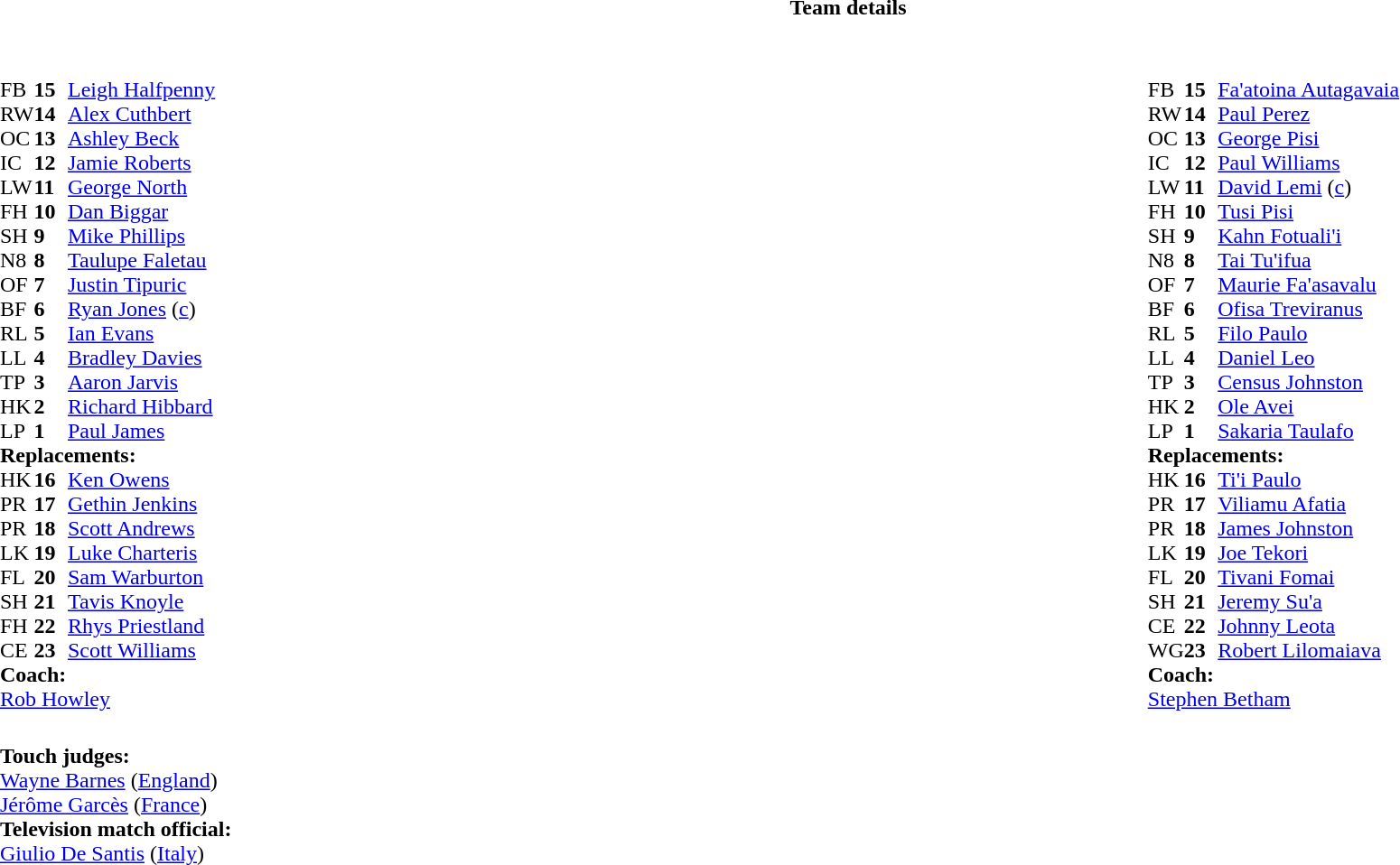<table border="0" width="100%" class="collapsible collapsed">
<tr>
<th>Team details</th>
</tr>
<tr>
<td><br><table width="100%">
<tr>
<td valign="top" width="50%"><br><table style="font-size: 100%" cellspacing="0" cellpadding="0">
<tr>
<th width="25"></th>
<th width="25"></th>
</tr>
<tr>
<td>FB</td>
<td><strong>15</strong></td>
<td><a href='#'>Leigh Halfpenny</a></td>
</tr>
<tr>
<td>RW</td>
<td><strong>14</strong></td>
<td><a href='#'>Alex Cuthbert</a></td>
</tr>
<tr>
<td>OC</td>
<td><strong>13</strong></td>
<td><a href='#'>Ashley Beck</a></td>
</tr>
<tr>
<td>IC</td>
<td><strong>12</strong></td>
<td><a href='#'>Jamie Roberts</a></td>
</tr>
<tr>
<td>LW</td>
<td><strong>11</strong></td>
<td><a href='#'>George North</a></td>
</tr>
<tr>
<td>FH</td>
<td><strong>10</strong></td>
<td><a href='#'>Dan Biggar</a></td>
<td></td>
<td></td>
</tr>
<tr>
<td>SH</td>
<td><strong>9</strong></td>
<td><a href='#'>Mike Phillips</a></td>
</tr>
<tr>
<td>N8</td>
<td><strong>8</strong></td>
<td><a href='#'>Taulupe Faletau</a></td>
</tr>
<tr>
<td>OF</td>
<td><strong>7</strong></td>
<td><a href='#'>Justin Tipuric</a></td>
</tr>
<tr>
<td>BF</td>
<td><strong>6</strong></td>
<td><a href='#'>Ryan Jones</a> (<a href='#'>c</a>)</td>
<td></td>
<td></td>
</tr>
<tr>
<td>RL</td>
<td><strong>5</strong></td>
<td><a href='#'>Ian Evans</a></td>
<td></td>
<td></td>
</tr>
<tr>
<td>LL</td>
<td><strong>4</strong></td>
<td><a href='#'>Bradley Davies</a></td>
</tr>
<tr>
<td>TP</td>
<td><strong>3</strong></td>
<td><a href='#'>Aaron Jarvis</a></td>
<td></td>
<td></td>
</tr>
<tr>
<td>HK</td>
<td><strong>2</strong></td>
<td><a href='#'>Richard Hibbard</a></td>
<td></td>
<td></td>
</tr>
<tr>
<td>LP</td>
<td><strong>1</strong></td>
<td><a href='#'>Paul James</a></td>
<td></td>
<td></td>
</tr>
<tr>
<td colspan=3><strong>Replacements:</strong></td>
</tr>
<tr>
<td>HK</td>
<td><strong>16</strong></td>
<td><a href='#'>Ken Owens</a></td>
<td></td>
<td></td>
</tr>
<tr>
<td>PR</td>
<td><strong>17</strong></td>
<td><a href='#'>Gethin Jenkins</a></td>
<td></td>
<td></td>
</tr>
<tr>
<td>PR</td>
<td><strong>18</strong></td>
<td><a href='#'>Scott Andrews</a></td>
<td></td>
<td></td>
</tr>
<tr>
<td>LK</td>
<td><strong>19</strong></td>
<td><a href='#'>Luke Charteris</a></td>
<td></td>
<td></td>
</tr>
<tr>
<td>FL</td>
<td><strong>20</strong></td>
<td><a href='#'>Sam Warburton</a></td>
<td></td>
<td></td>
</tr>
<tr>
<td>SH</td>
<td><strong>21</strong></td>
<td><a href='#'>Tavis Knoyle</a></td>
</tr>
<tr>
<td>FH</td>
<td><strong>22</strong></td>
<td><a href='#'>Rhys Priestland</a></td>
<td></td>
<td></td>
</tr>
<tr>
<td>CE</td>
<td><strong>23</strong></td>
<td><a href='#'>Scott Williams</a></td>
</tr>
<tr>
<td colspan=3><strong>Coach:</strong></td>
</tr>
<tr>
<td colspan="4"><a href='#'>Rob Howley</a></td>
</tr>
</table>
</td>
<td valign="top" width="50%"><br><table style="font-size: 100%" cellspacing="0" cellpadding="0" align="center">
<tr>
<th width="25"></th>
<th width="25"></th>
</tr>
<tr>
<td>FB</td>
<td><strong>15</strong></td>
<td><a href='#'>Fa'atoina Autagavaia</a></td>
</tr>
<tr>
<td>RW</td>
<td><strong>14</strong></td>
<td><a href='#'>Paul Perez</a></td>
</tr>
<tr>
<td>OC</td>
<td><strong>13</strong></td>
<td><a href='#'>George Pisi</a></td>
</tr>
<tr>
<td>IC</td>
<td><strong>12</strong></td>
<td><a href='#'>Paul Williams</a></td>
<td></td>
<td colspan="2"></td>
<td></td>
</tr>
<tr>
<td>LW</td>
<td><strong>11</strong></td>
<td><a href='#'>David Lemi</a> (<a href='#'>c</a>)</td>
</tr>
<tr>
<td>FH</td>
<td><strong>10</strong></td>
<td><a href='#'>Tusi Pisi</a></td>
<td></td>
<td></td>
</tr>
<tr>
<td>SH</td>
<td><strong>9</strong></td>
<td><a href='#'>Kahn Fotuali'i</a></td>
</tr>
<tr>
<td>N8</td>
<td><strong>8</strong></td>
<td><a href='#'>Tai Tu'ifua</a></td>
</tr>
<tr>
<td>OF</td>
<td><strong>7</strong></td>
<td><a href='#'>Maurie Fa'asavalu</a></td>
</tr>
<tr>
<td>BF</td>
<td><strong>6</strong></td>
<td><a href='#'>Ofisa Treviranus</a></td>
<td></td>
<td></td>
</tr>
<tr>
<td>RL</td>
<td><strong>5</strong></td>
<td><a href='#'>Filo Paulo</a></td>
<td></td>
<td></td>
</tr>
<tr>
<td>LL</td>
<td><strong>4</strong></td>
<td><a href='#'>Daniel Leo</a></td>
</tr>
<tr>
<td>TP</td>
<td><strong>3</strong></td>
<td><a href='#'>Census Johnston</a></td>
<td></td>
<td></td>
</tr>
<tr>
<td>HK</td>
<td><strong>2</strong></td>
<td><a href='#'>Ole Avei</a></td>
<td></td>
<td></td>
</tr>
<tr>
<td>LP</td>
<td><strong>1</strong></td>
<td><a href='#'>Sakaria Taulafo</a></td>
</tr>
<tr>
<td colspan=3><strong>Replacements:</strong></td>
</tr>
<tr>
<td>HK</td>
<td><strong>16</strong></td>
<td><a href='#'>Ti'i Paulo</a></td>
<td></td>
<td></td>
</tr>
<tr>
<td>PR</td>
<td><strong>17</strong></td>
<td><a href='#'>Viliamu Afatia</a></td>
</tr>
<tr>
<td>PR</td>
<td><strong>18</strong></td>
<td><a href='#'>James Johnston</a></td>
<td></td>
<td></td>
</tr>
<tr>
<td>LK</td>
<td><strong>19</strong></td>
<td><a href='#'>Joe Tekori</a></td>
<td></td>
<td></td>
</tr>
<tr>
<td>FL</td>
<td><strong>20</strong></td>
<td><a href='#'>Tivani Fomai</a></td>
<td></td>
<td></td>
</tr>
<tr>
<td>SH</td>
<td><strong>21</strong></td>
<td><a href='#'>Jeremy Su'a</a></td>
<td></td>
<td></td>
</tr>
<tr>
<td>CE</td>
<td><strong>22</strong></td>
<td><a href='#'>Johnny Leota</a></td>
<td></td>
<td></td>
<td></td>
<td></td>
</tr>
<tr>
<td>WG</td>
<td><strong>23</strong></td>
<td><a href='#'>Robert Lilomaiava</a></td>
</tr>
<tr>
<td colspan=3><strong>Coach:</strong></td>
</tr>
<tr>
<td colspan="4"><a href='#'>Stephen Betham</a></td>
</tr>
</table>
</td>
</tr>
</table>
<table width=100% style="font-size: 100%">
<tr>
<td><br><strong>Touch judges:</strong>
<br><a href='#'>Wayne Barnes</a> (<a href='#'>England</a>)
<br><a href='#'>Jérôme Garcès</a> (<a href='#'>France</a>)
<br><strong>Television match official:</strong>
<br><a href='#'>Giulio De Santis</a> (<a href='#'>Italy</a>)</td>
</tr>
</table>
</td>
</tr>
</table>
